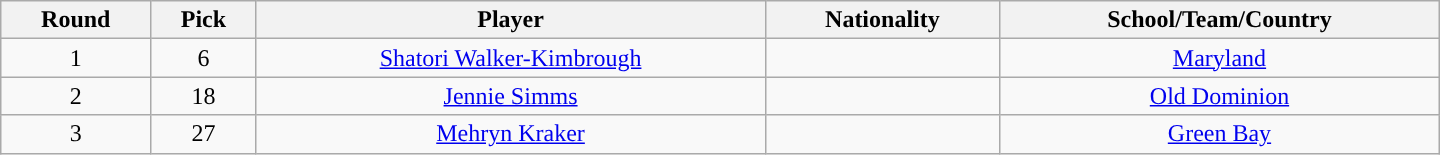<table class="wikitable" style="text-align:center; width:60em">
<tr>
<th>Round</th>
<th>Pick</th>
<th>Player</th>
<th>Nationality</th>
<th>School/Team/Country</th>
</tr>
<tr>
<td>1</td>
<td>6</td>
<td><a href='#'>Shatori Walker-Kimbrough</a></td>
<td></td>
<td><a href='#'>Maryland</a></td>
</tr>
<tr>
<td>2</td>
<td>18</td>
<td><a href='#'>Jennie Simms</a></td>
<td></td>
<td><a href='#'>Old Dominion</a></td>
</tr>
<tr>
<td>3</td>
<td>27</td>
<td><a href='#'>Mehryn Kraker</a></td>
<td></td>
<td><a href='#'>Green Bay</a></td>
</tr>
</table>
